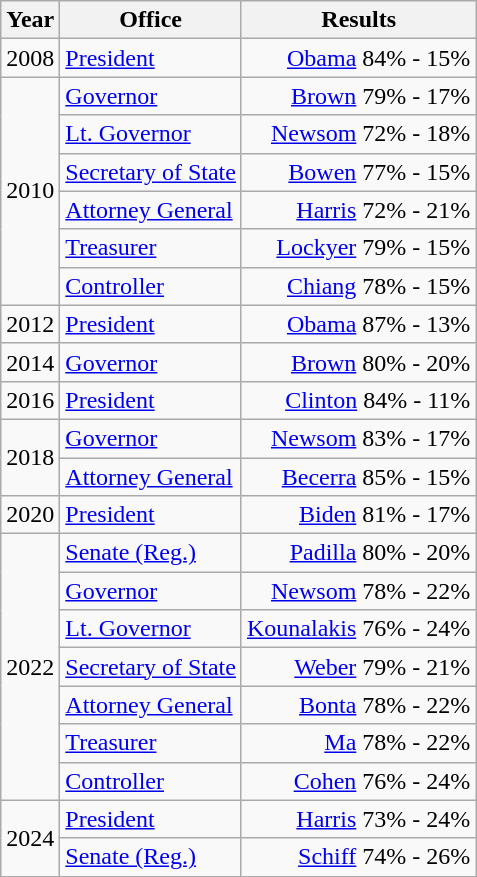<table class=wikitable>
<tr>
<th>Year</th>
<th>Office</th>
<th>Results</th>
</tr>
<tr>
<td>2008</td>
<td><a href='#'>President</a></td>
<td align="right" ><a href='#'>Obama</a> 84% - 15%</td>
</tr>
<tr>
<td rowspan=6>2010</td>
<td><a href='#'>Governor</a></td>
<td align="right" ><a href='#'>Brown</a> 79% - 17%</td>
</tr>
<tr>
<td><a href='#'>Lt. Governor</a></td>
<td align="right" ><a href='#'>Newsom</a> 72% - 18%</td>
</tr>
<tr>
<td><a href='#'>Secretary of State</a></td>
<td align="right" ><a href='#'>Bowen</a> 77% - 15%</td>
</tr>
<tr>
<td><a href='#'>Attorney General</a></td>
<td align="right" ><a href='#'>Harris</a> 72% - 21%</td>
</tr>
<tr>
<td><a href='#'>Treasurer</a></td>
<td align="right" ><a href='#'>Lockyer</a> 79% - 15%</td>
</tr>
<tr>
<td><a href='#'>Controller</a></td>
<td align="right" ><a href='#'>Chiang</a> 78% - 15%</td>
</tr>
<tr>
<td>2012</td>
<td><a href='#'>President</a></td>
<td align="right" ><a href='#'>Obama</a> 87% - 13%</td>
</tr>
<tr>
<td>2014</td>
<td><a href='#'>Governor</a></td>
<td align="right" ><a href='#'>Brown</a> 80% - 20%</td>
</tr>
<tr>
<td>2016</td>
<td><a href='#'>President</a></td>
<td align="right" ><a href='#'>Clinton</a> 84% - 11%</td>
</tr>
<tr>
<td rowspan=2>2018</td>
<td><a href='#'>Governor</a></td>
<td align="right" ><a href='#'>Newsom</a> 83% - 17%</td>
</tr>
<tr>
<td><a href='#'>Attorney General</a></td>
<td align="right" ><a href='#'>Becerra</a> 85% - 15%</td>
</tr>
<tr>
<td>2020</td>
<td><a href='#'>President</a></td>
<td align="right" ><a href='#'>Biden</a> 81% - 17%</td>
</tr>
<tr>
<td rowspan=7>2022</td>
<td><a href='#'>Senate (Reg.)</a></td>
<td align="right" ><a href='#'>Padilla</a> 80% - 20%</td>
</tr>
<tr>
<td><a href='#'>Governor</a></td>
<td align="right" ><a href='#'>Newsom</a> 78% - 22%</td>
</tr>
<tr>
<td><a href='#'>Lt. Governor</a></td>
<td align="right" ><a href='#'>Kounalakis</a> 76% - 24%</td>
</tr>
<tr>
<td><a href='#'>Secretary of State</a></td>
<td align="right" ><a href='#'>Weber</a> 79% - 21%</td>
</tr>
<tr>
<td><a href='#'>Attorney General</a></td>
<td align="right" ><a href='#'>Bonta</a> 78% - 22%</td>
</tr>
<tr>
<td><a href='#'>Treasurer</a></td>
<td align="right" ><a href='#'>Ma</a> 78% - 22%</td>
</tr>
<tr>
<td><a href='#'>Controller</a></td>
<td align="right" ><a href='#'>Cohen</a> 76% - 24%</td>
</tr>
<tr>
<td rowspan=2>2024</td>
<td><a href='#'>President</a></td>
<td align="right" ><a href='#'>Harris</a> 73% - 24%</td>
</tr>
<tr>
<td><a href='#'>Senate (Reg.)</a></td>
<td align="right" ><a href='#'>Schiff</a> 74% - 26%</td>
</tr>
</table>
